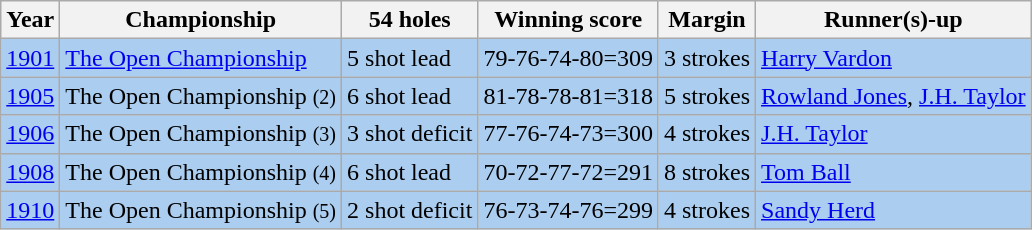<table class="sortable wikitable">
<tr>
<th>Year</th>
<th>Championship</th>
<th>54 holes</th>
<th>Winning score</th>
<th>Margin</th>
<th>Runner(s)-up</th>
</tr>
<tr style="background:#ABCDEF;">
<td align=center><a href='#'>1901</a></td>
<td><a href='#'>The Open Championship</a></td>
<td>5 shot lead</td>
<td>79-76-74-80=309</td>
<td>3 strokes</td>
<td> <a href='#'>Harry Vardon</a></td>
</tr>
<tr style="background:#ABCDEF;">
<td align=center><a href='#'>1905</a></td>
<td>The Open Championship <small> (2)</small></td>
<td>6 shot lead</td>
<td>81-78-78-81=318</td>
<td>5 strokes</td>
<td> <a href='#'>Rowland Jones</a>,  <a href='#'>J.H. Taylor</a></td>
</tr>
<tr style="background:#ABCDEF;">
<td align=center><a href='#'>1906</a></td>
<td>The Open Championship <small> (3)</small></td>
<td>3 shot deficit</td>
<td>77-76-74-73=300</td>
<td>4 strokes</td>
<td> <a href='#'>J.H. Taylor</a></td>
</tr>
<tr style="background:#ABCDEF;">
<td align=center><a href='#'>1908</a></td>
<td>The Open Championship <small> (4)</small></td>
<td>6 shot lead</td>
<td>70-72-77-72=291</td>
<td>8 strokes</td>
<td> <a href='#'>Tom Ball</a></td>
</tr>
<tr style="background:#ABCDEF;">
<td align=center><a href='#'>1910</a></td>
<td>The Open Championship <small> (5)</small></td>
<td>2 shot deficit</td>
<td>76-73-74-76=299</td>
<td>4 strokes</td>
<td> <a href='#'>Sandy Herd</a></td>
</tr>
</table>
